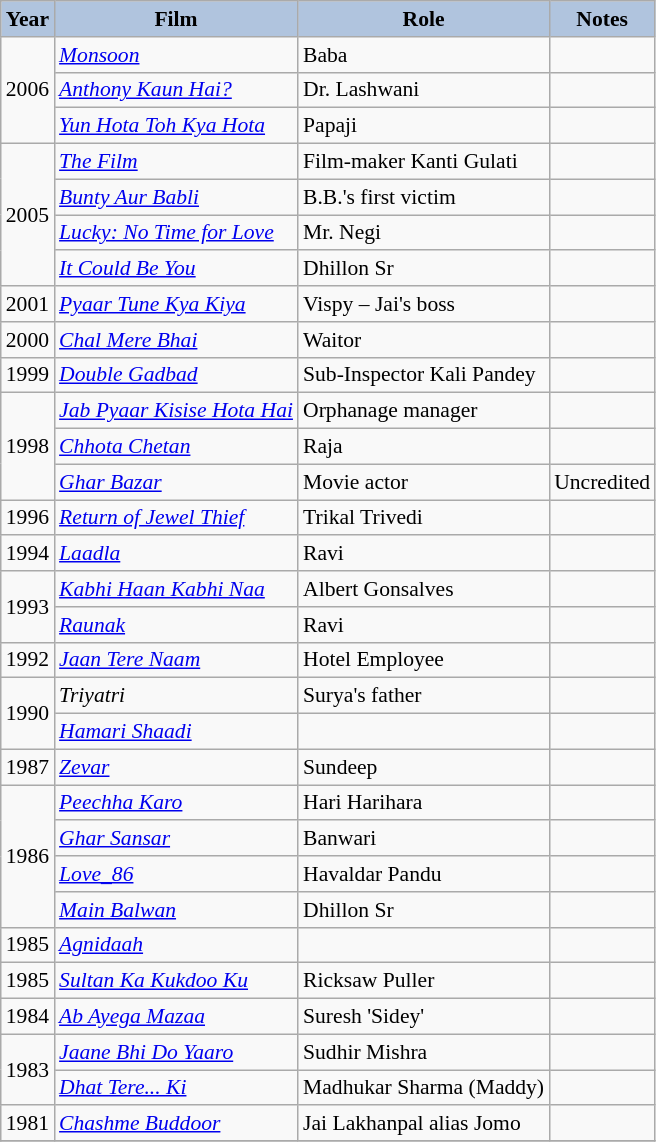<table class="wikitable" style="font-size:90%">
<tr>
<th style="background:#B0C4DE;">Year</th>
<th style="background:#B0C4DE;">Film</th>
<th style="background:#B0C4DE;">Role</th>
<th style="background:#B0C4DE;">Notes</th>
</tr>
<tr>
<td rowspan="3">2006</td>
<td><em><a href='#'>Monsoon</a></em></td>
<td>Baba</td>
<td></td>
</tr>
<tr>
<td><em><a href='#'>Anthony Kaun Hai?</a></em></td>
<td>Dr. Lashwani</td>
<td></td>
</tr>
<tr>
<td><em><a href='#'>Yun Hota Toh Kya Hota</a></em></td>
<td>Papaji</td>
<td></td>
</tr>
<tr>
<td rowspan="4">2005</td>
<td><em><a href='#'>The Film</a></em></td>
<td>Film-maker Kanti Gulati</td>
<td></td>
</tr>
<tr>
<td><em><a href='#'>Bunty Aur Babli</a></em></td>
<td>B.B.'s first victim</td>
<td></td>
</tr>
<tr>
<td><em><a href='#'>Lucky: No Time for Love</a></em></td>
<td>Mr. Negi</td>
<td></td>
</tr>
<tr>
<td><em><a href='#'>It Could Be You</a></em></td>
<td>Dhillon Sr</td>
<td></td>
</tr>
<tr>
<td>2001</td>
<td><em><a href='#'>Pyaar Tune Kya Kiya</a></em></td>
<td>Vispy – Jai's boss</td>
<td></td>
</tr>
<tr>
<td>2000</td>
<td><em><a href='#'>Chal Mere Bhai</a></em></td>
<td>Waitor</td>
<td></td>
</tr>
<tr>
<td>1999</td>
<td><em><a href='#'>Double Gadbad</a></em></td>
<td>Sub-Inspector Kali Pandey</td>
<td></td>
</tr>
<tr>
<td rowspan="3">1998</td>
<td><em><a href='#'>Jab Pyaar Kisise Hota Hai</a></em></td>
<td>Orphanage manager</td>
<td></td>
</tr>
<tr>
<td><em><a href='#'>Chhota Chetan</a></em></td>
<td>Raja</td>
<td></td>
</tr>
<tr>
<td><em><a href='#'>Ghar Bazar</a></em></td>
<td>Movie actor</td>
<td>Uncredited</td>
</tr>
<tr>
<td>1996</td>
<td><em><a href='#'>Return of Jewel Thief</a></em></td>
<td>Trikal Trivedi</td>
<td></td>
</tr>
<tr>
<td>1994</td>
<td><em><a href='#'>Laadla</a></em></td>
<td>Ravi</td>
<td></td>
</tr>
<tr>
<td rowspan="2">1993</td>
<td><em><a href='#'>Kabhi Haan Kabhi Naa</a></em></td>
<td>Albert Gonsalves</td>
<td></td>
</tr>
<tr>
<td><em><a href='#'>Raunak</a></em></td>
<td>Ravi</td>
<td></td>
</tr>
<tr>
<td>1992</td>
<td><em><a href='#'>Jaan Tere Naam</a></em></td>
<td>Hotel Employee</td>
<td></td>
</tr>
<tr>
<td rowspan="2">1990</td>
<td><em>Triyatri</em></td>
<td>Surya's father</td>
<td></td>
</tr>
<tr>
<td><em><a href='#'>Hamari Shaadi</a></em></td>
<td></td>
<td></td>
</tr>
<tr>
<td>1987</td>
<td><em><a href='#'>Zevar</a></em></td>
<td>Sundeep</td>
<td></td>
</tr>
<tr>
<td rowspan="4">1986</td>
<td><em><a href='#'>Peechha Karo</a></em></td>
<td>Hari Harihara</td>
<td></td>
</tr>
<tr>
<td><em><a href='#'>Ghar Sansar</a></em></td>
<td>Banwari</td>
<td></td>
</tr>
<tr>
<td><em><a href='#'>Love_86</a></em></td>
<td>Havaldar Pandu</td>
<td></td>
</tr>
<tr>
<td><em><a href='#'>Main Balwan</a></em></td>
<td>Dhillon Sr</td>
<td></td>
</tr>
<tr>
<td>1985</td>
<td><em><a href='#'>Agnidaah</a></em></td>
<td></td>
<td></td>
</tr>
<tr>
<td>1985</td>
<td><em><a href='#'>Sultan Ka Kukdoo Ku</a></em></td>
<td>Ricksaw Puller</td>
<td></td>
</tr>
<tr>
<td>1984</td>
<td><em><a href='#'>Ab Ayega Mazaa</a></em></td>
<td>Suresh 'Sidey'</td>
<td></td>
</tr>
<tr>
<td rowspan="2">1983</td>
<td><em><a href='#'>Jaane Bhi Do Yaaro</a></em></td>
<td>Sudhir Mishra</td>
<td></td>
</tr>
<tr>
<td><em><a href='#'>Dhat Tere... Ki</a></em></td>
<td>Madhukar Sharma (Maddy)</td>
<td></td>
</tr>
<tr>
<td>1981</td>
<td><em><a href='#'>Chashme Buddoor</a></em></td>
<td>Jai Lakhanpal alias Jomo</td>
<td></td>
</tr>
<tr>
</tr>
</table>
